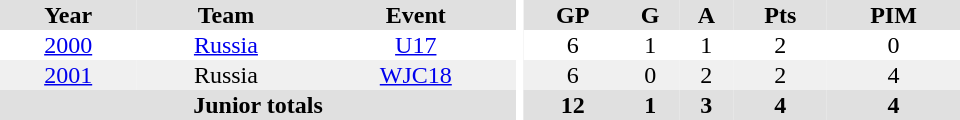<table border="0" cellpadding="1" cellspacing="0" ID="Table3" style="text-align:center; width:40em">
<tr ALIGN="center" bgcolor="#e0e0e0">
<th>Year</th>
<th>Team</th>
<th>Event</th>
<th rowspan="99" bgcolor="#ffffff"></th>
<th>GP</th>
<th>G</th>
<th>A</th>
<th>Pts</th>
<th>PIM</th>
</tr>
<tr>
<td><a href='#'>2000</a></td>
<td><a href='#'>Russia</a></td>
<td><a href='#'>U17</a></td>
<td>6</td>
<td>1</td>
<td>1</td>
<td>2</td>
<td>0</td>
</tr>
<tr bgcolor="#f0f0f0">
<td><a href='#'>2001</a></td>
<td>Russia</td>
<td><a href='#'>WJC18</a></td>
<td>6</td>
<td>0</td>
<td>2</td>
<td>2</td>
<td>4</td>
</tr>
<tr bgcolor="#e0e0e0">
<th colspan="3">Junior totals</th>
<th>12</th>
<th>1</th>
<th>3</th>
<th>4</th>
<th>4</th>
</tr>
</table>
